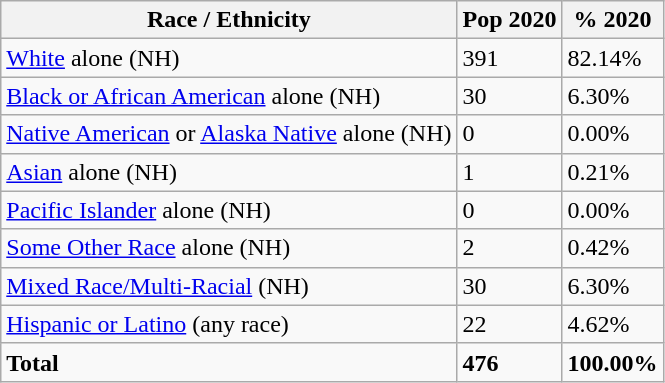<table class="wikitable">
<tr>
<th>Race / Ethnicity</th>
<th>Pop 2020</th>
<th>% 2020</th>
</tr>
<tr>
<td><a href='#'>White</a> alone (NH)</td>
<td>391</td>
<td>82.14%</td>
</tr>
<tr>
<td><a href='#'>Black or African American</a> alone (NH)</td>
<td>30</td>
<td>6.30%</td>
</tr>
<tr>
<td><a href='#'>Native American</a> or <a href='#'>Alaska Native</a> alone (NH)</td>
<td>0</td>
<td>0.00%</td>
</tr>
<tr>
<td><a href='#'>Asian</a> alone (NH)</td>
<td>1</td>
<td>0.21%</td>
</tr>
<tr>
<td><a href='#'>Pacific Islander</a> alone (NH)</td>
<td>0</td>
<td>0.00%</td>
</tr>
<tr>
<td><a href='#'>Some Other Race</a> alone (NH)</td>
<td>2</td>
<td>0.42%</td>
</tr>
<tr>
<td><a href='#'>Mixed Race/Multi-Racial</a> (NH)</td>
<td>30</td>
<td>6.30%</td>
</tr>
<tr>
<td><a href='#'>Hispanic or Latino</a> (any race)</td>
<td>22</td>
<td>4.62%</td>
</tr>
<tr>
<td><strong>Total</strong></td>
<td><strong>476</strong></td>
<td><strong>100.00%</strong></td>
</tr>
</table>
